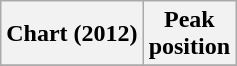<table class="wikitable plainrowheaders" style="text-align:center">
<tr>
<th>Chart (2012)</th>
<th>Peak<br>position</th>
</tr>
<tr>
</tr>
</table>
